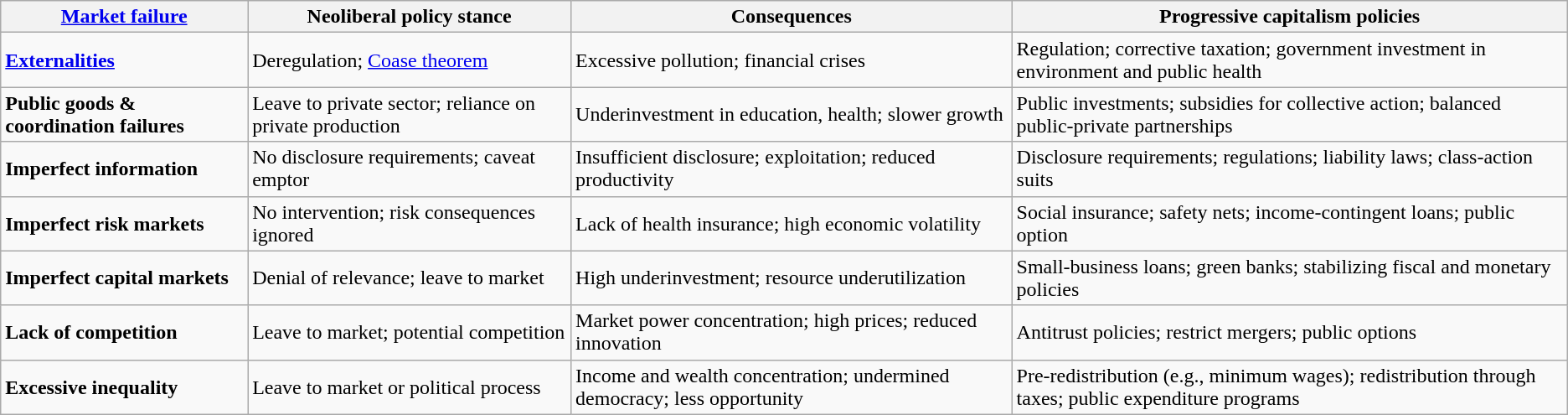<table class="wikitable">
<tr>
<th><a href='#'>Market failure</a></th>
<th>Neoliberal policy stance</th>
<th>Consequences</th>
<th>Progressive capitalism policies</th>
</tr>
<tr>
<td><strong><a href='#'>Externalities</a></strong></td>
<td>Deregulation; <a href='#'>Coase theorem</a></td>
<td>Excessive pollution; financial crises</td>
<td>Regulation; corrective taxation; government investment in environment and public health</td>
</tr>
<tr>
<td><strong>Public goods & coordination failures</strong></td>
<td>Leave to private sector; reliance on private production</td>
<td>Underinvestment in education, health; slower growth</td>
<td>Public investments; subsidies for collective action; balanced public-private partnerships</td>
</tr>
<tr>
<td><strong>Imperfect information</strong></td>
<td>No disclosure requirements; caveat emptor</td>
<td>Insufficient disclosure; exploitation; reduced productivity</td>
<td>Disclosure requirements; regulations; liability laws; class-action suits</td>
</tr>
<tr>
<td><strong>Imperfect risk markets</strong></td>
<td>No intervention; risk consequences ignored</td>
<td>Lack of health insurance; high economic volatility</td>
<td>Social insurance; safety nets; income-contingent loans; public option</td>
</tr>
<tr>
<td><strong>Imperfect capital markets</strong></td>
<td>Denial of relevance; leave to market</td>
<td>High underinvestment; resource underutilization</td>
<td>Small-business loans; green banks; stabilizing fiscal and monetary policies</td>
</tr>
<tr>
<td><strong>Lack of competition</strong></td>
<td>Leave to market; potential competition</td>
<td>Market power concentration; high prices; reduced innovation</td>
<td>Antitrust policies; restrict mergers; public options</td>
</tr>
<tr>
<td><strong>Excessive inequality</strong></td>
<td>Leave to market or political process</td>
<td>Income and wealth concentration; undermined democracy; less opportunity</td>
<td>Pre-redistribution (e.g., minimum wages); redistribution through taxes; public expenditure programs</td>
</tr>
</table>
